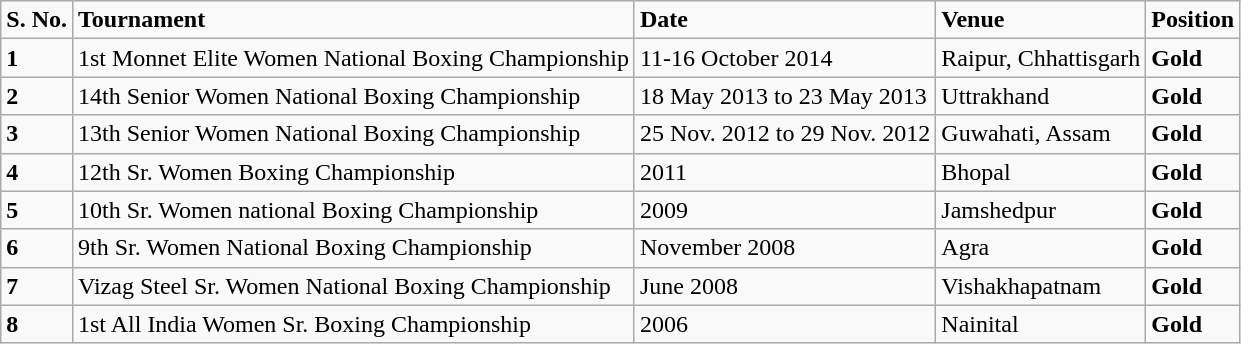<table class="wikitable">
<tr>
<td><strong>S. No.</strong></td>
<td><strong>Tournament</strong></td>
<td><strong>Date</strong></td>
<td><strong>Venue</strong></td>
<td><strong>Position</strong></td>
</tr>
<tr>
<td><strong>1</strong></td>
<td>1st Monnet Elite Women National Boxing Championship</td>
<td>11-16 October 2014</td>
<td>Raipur, Chhattisgarh</td>
<td><strong>Gold</strong></td>
</tr>
<tr>
<td><strong>2</strong></td>
<td>14th Senior Women National Boxing Championship</td>
<td>18 May 2013 to 23 May 2013</td>
<td>Uttrakhand</td>
<td><strong>Gold</strong></td>
</tr>
<tr>
<td><strong>3</strong></td>
<td>13th Senior Women National Boxing Championship</td>
<td>25 Nov. 2012 to 29 Nov. 2012</td>
<td>Guwahati, Assam</td>
<td><strong>Gold</strong></td>
</tr>
<tr>
<td><strong>4</strong></td>
<td>12th Sr. Women Boxing Championship</td>
<td>2011</td>
<td>Bhopal</td>
<td><strong>Gold</strong></td>
</tr>
<tr>
<td><strong>5</strong></td>
<td>10th Sr. Women national Boxing Championship</td>
<td>2009</td>
<td>Jamshedpur</td>
<td><strong>Gold</strong></td>
</tr>
<tr>
<td><strong>6</strong></td>
<td>9th Sr. Women National Boxing Championship</td>
<td>November 2008</td>
<td>Agra</td>
<td><strong>Gold</strong></td>
</tr>
<tr>
<td><strong>7</strong></td>
<td>Vizag Steel Sr. Women National Boxing Championship</td>
<td>June 2008</td>
<td>Vishakhapatnam</td>
<td><strong>Gold</strong></td>
</tr>
<tr>
<td><strong>8</strong></td>
<td>1st All India Women Sr. Boxing Championship</td>
<td>2006</td>
<td>Nainital</td>
<td><strong>Gold</strong></td>
</tr>
</table>
